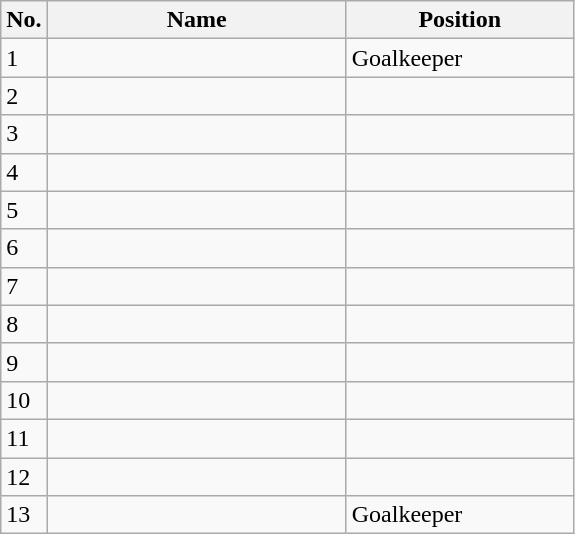<table class=wikitable sortable style=font-size:100%; text-align:center;>
<tr>
<th>No.</th>
<th style=width:12em>Name</th>
<th style=width:9em>Position</th>
</tr>
<tr>
<td>1</td>
<td align=left></td>
<td>Goalkeeper</td>
</tr>
<tr>
<td>2</td>
<td align=left></td>
<td></td>
</tr>
<tr>
<td>3</td>
<td align=left></td>
<td></td>
</tr>
<tr>
<td>4</td>
<td align=left></td>
<td></td>
</tr>
<tr>
<td>5</td>
<td align=left></td>
<td></td>
</tr>
<tr>
<td>6</td>
<td align=left></td>
<td></td>
</tr>
<tr>
<td>7</td>
<td align=left></td>
<td></td>
</tr>
<tr>
<td>8</td>
<td align=left></td>
<td></td>
</tr>
<tr>
<td>9</td>
<td align=left></td>
<td></td>
</tr>
<tr>
<td>10</td>
<td align=left></td>
<td></td>
</tr>
<tr>
<td>11</td>
<td align=left></td>
<td></td>
</tr>
<tr>
<td>12</td>
<td align=left></td>
<td></td>
</tr>
<tr>
<td>13</td>
<td align=left></td>
<td>Goalkeeper</td>
</tr>
</table>
